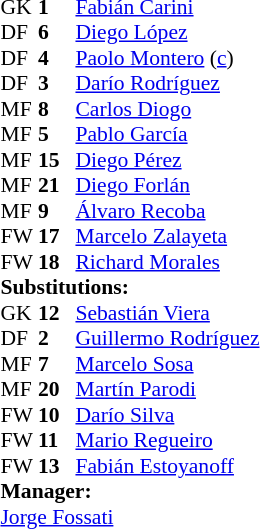<table style="font-size:90%; margin:0.2em auto;" cellspacing="0" cellpadding="0">
<tr>
<th width="25"></th>
<th width="25"></th>
</tr>
<tr>
<td>GK</td>
<td><strong>1</strong></td>
<td><a href='#'>Fabián Carini</a></td>
</tr>
<tr>
<td>DF</td>
<td><strong>6</strong></td>
<td><a href='#'>Diego López</a></td>
</tr>
<tr>
<td>DF</td>
<td><strong>4</strong></td>
<td><a href='#'>Paolo Montero</a> (<a href='#'>c</a>)</td>
</tr>
<tr>
<td>DF</td>
<td><strong>3</strong></td>
<td><a href='#'>Darío Rodríguez</a></td>
<td></td>
</tr>
<tr>
<td>MF</td>
<td><strong>8</strong></td>
<td><a href='#'>Carlos Diogo</a></td>
<td></td>
<td></td>
</tr>
<tr>
<td>MF</td>
<td><strong>5</strong></td>
<td><a href='#'>Pablo García</a></td>
</tr>
<tr>
<td>MF</td>
<td><strong>15</strong></td>
<td><a href='#'>Diego Pérez</a></td>
</tr>
<tr>
<td>MF</td>
<td><strong>21</strong></td>
<td><a href='#'>Diego Forlán</a></td>
<td></td>
<td></td>
</tr>
<tr>
<td>MF</td>
<td><strong>9</strong></td>
<td><a href='#'>Álvaro Recoba</a></td>
</tr>
<tr>
<td>FW</td>
<td><strong>17</strong></td>
<td><a href='#'>Marcelo Zalayeta</a></td>
<td></td>
<td></td>
</tr>
<tr>
<td>FW</td>
<td><strong>18</strong></td>
<td><a href='#'>Richard Morales</a></td>
</tr>
<tr>
<td colspan=3><strong>Substitutions:</strong></td>
</tr>
<tr>
<td>GK</td>
<td><strong>12</strong></td>
<td><a href='#'>Sebastián Viera</a></td>
</tr>
<tr>
<td>DF</td>
<td><strong>2</strong></td>
<td><a href='#'>Guillermo Rodríguez</a></td>
<td></td>
<td></td>
</tr>
<tr>
<td>MF</td>
<td><strong>7</strong></td>
<td><a href='#'>Marcelo Sosa</a></td>
</tr>
<tr>
<td>MF</td>
<td><strong>20</strong></td>
<td><a href='#'>Martín Parodi</a></td>
</tr>
<tr>
<td>FW</td>
<td><strong>10</strong></td>
<td><a href='#'>Darío Silva</a></td>
<td></td>
<td></td>
</tr>
<tr>
<td>FW</td>
<td><strong>11</strong></td>
<td><a href='#'>Mario Regueiro</a></td>
</tr>
<tr>
<td>FW</td>
<td><strong>13</strong></td>
<td><a href='#'>Fabián Estoyanoff</a></td>
<td></td>
<td></td>
</tr>
<tr>
<td colspan=3><strong>Manager:</strong></td>
</tr>
<tr>
<td colspan="4"><a href='#'>Jorge Fossati</a></td>
</tr>
</table>
